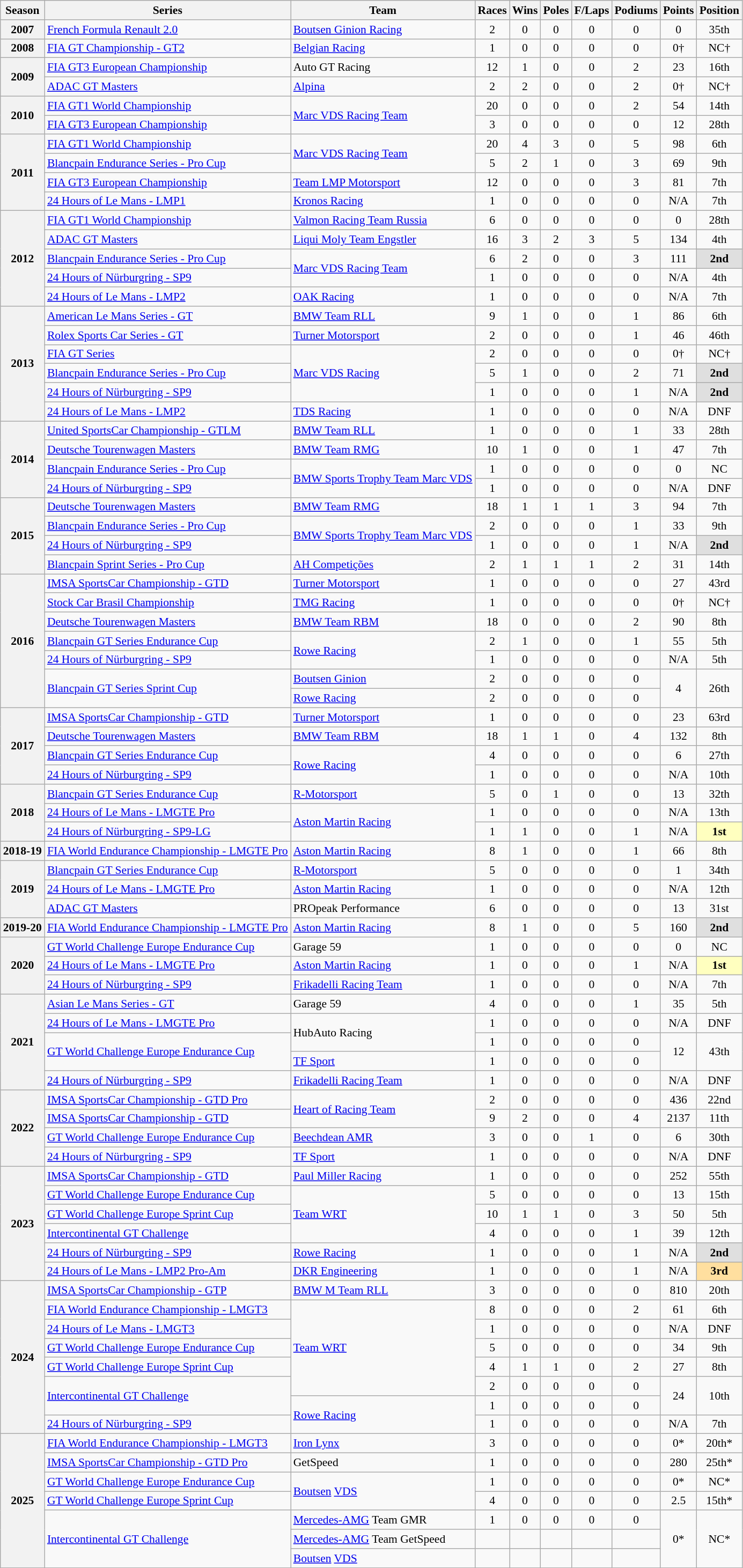<table class="wikitable" style="font-size: 90%; text-align:center">
<tr>
<th>Season</th>
<th>Series</th>
<th>Team</th>
<th>Races</th>
<th>Wins</th>
<th>Poles</th>
<th>F/Laps</th>
<th>Podiums</th>
<th>Points</th>
<th>Position</th>
</tr>
<tr>
<th>2007</th>
<td align=left><a href='#'>French Formula Renault 2.0</a></td>
<td align=left><a href='#'>Boutsen Ginion Racing</a></td>
<td>2</td>
<td>0</td>
<td>0</td>
<td>0</td>
<td>0</td>
<td>0</td>
<td>35th</td>
</tr>
<tr>
<th>2008</th>
<td align=left><a href='#'>FIA GT Championship - GT2</a></td>
<td align=left><a href='#'>Belgian Racing</a></td>
<td>1</td>
<td>0</td>
<td>0</td>
<td>0</td>
<td>0</td>
<td>0†</td>
<td>NC†</td>
</tr>
<tr>
<th rowspan="2">2009</th>
<td align=left><a href='#'>FIA GT3 European Championship</a></td>
<td align=left>Auto GT Racing</td>
<td>12</td>
<td>1</td>
<td>0</td>
<td>0</td>
<td>2</td>
<td>23</td>
<td>16th</td>
</tr>
<tr>
<td align=left><a href='#'>ADAC GT Masters</a></td>
<td align=left><a href='#'>Alpina</a></td>
<td>2</td>
<td>2</td>
<td>0</td>
<td>0</td>
<td>2</td>
<td>0†</td>
<td>NC†</td>
</tr>
<tr>
<th rowspan="2">2010</th>
<td align=left><a href='#'>FIA GT1 World Championship</a></td>
<td rowspan="2" align=left><a href='#'>Marc VDS Racing Team</a></td>
<td>20</td>
<td>0</td>
<td>0</td>
<td>0</td>
<td>2</td>
<td>54</td>
<td>14th</td>
</tr>
<tr>
<td align=left><a href='#'>FIA GT3 European Championship</a></td>
<td>3</td>
<td>0</td>
<td>0</td>
<td>0</td>
<td>0</td>
<td>12</td>
<td>28th</td>
</tr>
<tr>
<th rowspan="4">2011</th>
<td align=left><a href='#'>FIA GT1 World Championship</a></td>
<td rowspan="2" align=left><a href='#'>Marc VDS Racing Team</a></td>
<td>20</td>
<td>4</td>
<td>3</td>
<td>0</td>
<td>5</td>
<td>98</td>
<td>6th</td>
</tr>
<tr>
<td align=left><a href='#'>Blancpain Endurance Series - Pro Cup</a></td>
<td>5</td>
<td>2</td>
<td>1</td>
<td>0</td>
<td>3</td>
<td>69</td>
<td>9th</td>
</tr>
<tr>
<td align=left><a href='#'>FIA GT3 European Championship</a></td>
<td align=left><a href='#'>Team LMP Motorsport</a></td>
<td>12</td>
<td>0</td>
<td>0</td>
<td>0</td>
<td>3</td>
<td>81</td>
<td>7th</td>
</tr>
<tr>
<td align=left><a href='#'>24 Hours of Le Mans - LMP1</a></td>
<td align=left><a href='#'>Kronos Racing</a></td>
<td>1</td>
<td>0</td>
<td>0</td>
<td>0</td>
<td>0</td>
<td>N/A</td>
<td>7th</td>
</tr>
<tr>
<th rowspan="5">2012</th>
<td align=left><a href='#'>FIA GT1 World Championship</a></td>
<td align=left><a href='#'>Valmon Racing Team Russia</a></td>
<td>6</td>
<td>0</td>
<td>0</td>
<td>0</td>
<td>0</td>
<td>0</td>
<td>28th</td>
</tr>
<tr>
<td align=left><a href='#'>ADAC GT Masters</a></td>
<td align=left><a href='#'>Liqui Moly Team Engstler</a></td>
<td>16</td>
<td>3</td>
<td>2</td>
<td>3</td>
<td>5</td>
<td>134</td>
<td>4th</td>
</tr>
<tr>
<td align=left><a href='#'>Blancpain Endurance Series - Pro Cup</a></td>
<td rowspan="2" align=left><a href='#'>Marc VDS Racing Team</a></td>
<td>6</td>
<td>2</td>
<td>0</td>
<td>0</td>
<td>3</td>
<td>111</td>
<td style="background:#DFDFDF;"><strong>2nd</strong></td>
</tr>
<tr>
<td align=left><a href='#'>24 Hours of Nürburgring - SP9</a></td>
<td>1</td>
<td>0</td>
<td>0</td>
<td>0</td>
<td>0</td>
<td>N/A</td>
<td>4th</td>
</tr>
<tr>
<td align=left><a href='#'>24 Hours of Le Mans - LMP2</a></td>
<td align=left><a href='#'>OAK Racing</a></td>
<td>1</td>
<td>0</td>
<td>0</td>
<td>0</td>
<td>0</td>
<td>N/A</td>
<td>7th</td>
</tr>
<tr>
<th rowspan="6">2013</th>
<td align=left><a href='#'>American Le Mans Series - GT</a></td>
<td align=left><a href='#'>BMW Team RLL</a></td>
<td>9</td>
<td>1</td>
<td>0</td>
<td>0</td>
<td>1</td>
<td>86</td>
<td>6th</td>
</tr>
<tr>
<td align=left><a href='#'>Rolex Sports Car Series - GT</a></td>
<td align=left><a href='#'>Turner Motorsport</a></td>
<td>2</td>
<td>0</td>
<td>0</td>
<td>0</td>
<td>1</td>
<td>46</td>
<td>46th</td>
</tr>
<tr>
<td align=left><a href='#'>FIA GT Series</a></td>
<td rowspan="3" align=left><a href='#'>Marc VDS Racing</a></td>
<td>2</td>
<td>0</td>
<td>0</td>
<td>0</td>
<td>0</td>
<td>0†</td>
<td>NC†</td>
</tr>
<tr>
<td align=left><a href='#'>Blancpain Endurance Series - Pro Cup</a></td>
<td>5</td>
<td>1</td>
<td>0</td>
<td>0</td>
<td>2</td>
<td>71</td>
<td style="background:#DFDFDF;"><strong>2nd</strong></td>
</tr>
<tr>
<td align=left><a href='#'>24 Hours of Nürburgring - SP9</a></td>
<td>1</td>
<td>0</td>
<td>0</td>
<td>0</td>
<td>1</td>
<td>N/A</td>
<td style="background:#DFDFDF;"><strong>2nd</strong></td>
</tr>
<tr>
<td align=left><a href='#'>24 Hours of Le Mans - LMP2</a></td>
<td align=left><a href='#'>TDS Racing</a></td>
<td>1</td>
<td>0</td>
<td>0</td>
<td>0</td>
<td>0</td>
<td>N/A</td>
<td>DNF</td>
</tr>
<tr>
<th rowspan="4">2014</th>
<td align=left><a href='#'>United SportsCar Championship - GTLM</a></td>
<td align=left><a href='#'>BMW Team RLL</a></td>
<td>1</td>
<td>0</td>
<td>0</td>
<td>0</td>
<td>1</td>
<td>33</td>
<td>28th</td>
</tr>
<tr>
<td align=left><a href='#'>Deutsche Tourenwagen Masters</a></td>
<td align=left><a href='#'>BMW Team RMG</a></td>
<td>10</td>
<td>1</td>
<td>0</td>
<td>0</td>
<td>1</td>
<td>47</td>
<td>7th</td>
</tr>
<tr>
<td align=left><a href='#'>Blancpain Endurance Series - Pro Cup</a></td>
<td rowspan="2" align=left><a href='#'>BMW Sports Trophy Team Marc VDS</a></td>
<td>1</td>
<td>0</td>
<td>0</td>
<td>0</td>
<td>0</td>
<td>0</td>
<td>NC</td>
</tr>
<tr>
<td align=left><a href='#'>24 Hours of Nürburgring - SP9</a></td>
<td>1</td>
<td>0</td>
<td>0</td>
<td>0</td>
<td>0</td>
<td>N/A</td>
<td>DNF</td>
</tr>
<tr>
<th rowspan="4">2015</th>
<td align=left><a href='#'>Deutsche Tourenwagen Masters</a></td>
<td align=left><a href='#'>BMW Team RMG</a></td>
<td>18</td>
<td>1</td>
<td>1</td>
<td>1</td>
<td>3</td>
<td>94</td>
<td>7th</td>
</tr>
<tr>
<td align=left><a href='#'>Blancpain Endurance Series - Pro Cup</a></td>
<td rowspan="2" align=left><a href='#'>BMW Sports Trophy Team Marc VDS</a></td>
<td>2</td>
<td>0</td>
<td>0</td>
<td>0</td>
<td>1</td>
<td>33</td>
<td>9th</td>
</tr>
<tr>
<td align=left><a href='#'>24 Hours of Nürburgring - SP9</a></td>
<td>1</td>
<td>0</td>
<td>0</td>
<td>0</td>
<td>1</td>
<td>N/A</td>
<td style="background:#DFDFDF;"><strong>2nd</strong></td>
</tr>
<tr>
<td align=left><a href='#'>Blancpain Sprint Series - Pro Cup</a></td>
<td align=left><a href='#'>AH Competições</a></td>
<td>2</td>
<td>1</td>
<td>1</td>
<td>1</td>
<td>2</td>
<td>31</td>
<td>14th</td>
</tr>
<tr>
<th rowspan="7">2016</th>
<td align=left><a href='#'>IMSA SportsCar Championship - GTD</a></td>
<td align=left><a href='#'>Turner Motorsport</a></td>
<td>1</td>
<td>0</td>
<td>0</td>
<td>0</td>
<td>0</td>
<td>27</td>
<td>43rd</td>
</tr>
<tr>
<td align=left><a href='#'>Stock Car Brasil Championship</a></td>
<td align=left><a href='#'>TMG Racing</a></td>
<td>1</td>
<td>0</td>
<td>0</td>
<td>0</td>
<td>0</td>
<td>0†</td>
<td>NC†</td>
</tr>
<tr>
<td align=left><a href='#'>Deutsche Tourenwagen Masters</a></td>
<td align=left><a href='#'>BMW Team RBM</a></td>
<td>18</td>
<td>0</td>
<td>0</td>
<td>0</td>
<td>2</td>
<td>90</td>
<td>8th</td>
</tr>
<tr>
<td align=left><a href='#'>Blancpain GT Series Endurance Cup</a></td>
<td rowspan="2" align=left><a href='#'>Rowe Racing</a></td>
<td>2</td>
<td>1</td>
<td>0</td>
<td>0</td>
<td>1</td>
<td>55</td>
<td>5th</td>
</tr>
<tr>
<td align=left><a href='#'>24 Hours of Nürburgring - SP9</a></td>
<td>1</td>
<td>0</td>
<td>0</td>
<td>0</td>
<td>0</td>
<td>N/A</td>
<td>5th</td>
</tr>
<tr>
<td rowspan="2" align=left><a href='#'>Blancpain GT Series Sprint Cup</a></td>
<td align=left><a href='#'>Boutsen Ginion</a></td>
<td>2</td>
<td>0</td>
<td>0</td>
<td>0</td>
<td>0</td>
<td rowspan="2">4</td>
<td rowspan="2">26th</td>
</tr>
<tr>
<td align=left><a href='#'>Rowe Racing</a></td>
<td>2</td>
<td>0</td>
<td>0</td>
<td>0</td>
<td>0</td>
</tr>
<tr>
<th rowspan="4">2017</th>
<td align=left><a href='#'>IMSA SportsCar Championship - GTD</a></td>
<td align=left><a href='#'>Turner Motorsport</a></td>
<td>1</td>
<td>0</td>
<td>0</td>
<td>0</td>
<td>0</td>
<td>23</td>
<td>63rd</td>
</tr>
<tr>
<td align=left><a href='#'>Deutsche Tourenwagen Masters</a></td>
<td align=left><a href='#'>BMW Team RBM</a></td>
<td>18</td>
<td>1</td>
<td>1</td>
<td>0</td>
<td>4</td>
<td>132</td>
<td>8th</td>
</tr>
<tr>
<td align=left><a href='#'>Blancpain GT Series Endurance Cup</a></td>
<td rowspan="2" align=left><a href='#'>Rowe Racing</a></td>
<td>4</td>
<td>0</td>
<td>0</td>
<td>0</td>
<td>0</td>
<td>6</td>
<td>27th</td>
</tr>
<tr>
<td align=left><a href='#'>24 Hours of Nürburgring - SP9</a></td>
<td>1</td>
<td>0</td>
<td>0</td>
<td>0</td>
<td>0</td>
<td>N/A</td>
<td>10th</td>
</tr>
<tr>
<th rowspan="3">2018</th>
<td align=left><a href='#'>Blancpain GT Series Endurance Cup</a></td>
<td align=left><a href='#'>R-Motorsport</a></td>
<td>5</td>
<td>0</td>
<td>1</td>
<td>0</td>
<td>0</td>
<td>13</td>
<td>32th</td>
</tr>
<tr>
<td align=left><a href='#'>24 Hours of Le Mans - LMGTE Pro</a></td>
<td rowspan="2" align=left><a href='#'>Aston Martin Racing</a></td>
<td>1</td>
<td>0</td>
<td>0</td>
<td>0</td>
<td>0</td>
<td>N/A</td>
<td>13th</td>
</tr>
<tr>
<td align=left><a href='#'>24 Hours of Nürburgring - SP9-LG</a></td>
<td>1</td>
<td>1</td>
<td>0</td>
<td>0</td>
<td>1</td>
<td>N/A</td>
<td style="background:#FFFFBF;"><strong>1st</strong></td>
</tr>
<tr>
<th>2018-19</th>
<td align=left><a href='#'>FIA World Endurance Championship - LMGTE Pro</a></td>
<td align=left><a href='#'>Aston Martin Racing</a></td>
<td>8</td>
<td>1</td>
<td>0</td>
<td>0</td>
<td>1</td>
<td>66</td>
<td>8th</td>
</tr>
<tr>
<th rowspan="3">2019</th>
<td align=left><a href='#'>Blancpain GT Series Endurance Cup</a></td>
<td align=left><a href='#'>R-Motorsport</a></td>
<td>5</td>
<td>0</td>
<td>0</td>
<td>0</td>
<td>0</td>
<td>1</td>
<td>34th</td>
</tr>
<tr>
<td align=left><a href='#'>24 Hours of Le Mans - LMGTE Pro</a></td>
<td align=left><a href='#'>Aston Martin Racing</a></td>
<td>1</td>
<td>0</td>
<td>0</td>
<td>0</td>
<td>0</td>
<td>N/A</td>
<td>12th</td>
</tr>
<tr>
<td align=left><a href='#'>ADAC GT Masters</a></td>
<td align=left>PROpeak Performance</td>
<td>6</td>
<td>0</td>
<td>0</td>
<td>0</td>
<td>0</td>
<td>13</td>
<td>31st</td>
</tr>
<tr>
<th>2019-20</th>
<td align=left><a href='#'>FIA World Endurance Championship - LMGTE Pro</a></td>
<td align=left><a href='#'>Aston Martin Racing</a></td>
<td>8</td>
<td>1</td>
<td>0</td>
<td>0</td>
<td>5</td>
<td>160</td>
<td style="background:#DFDFDF;"><strong>2nd</strong></td>
</tr>
<tr>
<th rowspan="3">2020</th>
<td align=left><a href='#'>GT World Challenge Europe Endurance Cup</a></td>
<td align=left>Garage 59</td>
<td>1</td>
<td>0</td>
<td>0</td>
<td>0</td>
<td>0</td>
<td>0</td>
<td>NC</td>
</tr>
<tr>
<td align=left><a href='#'>24 Hours of Le Mans - LMGTE Pro</a></td>
<td align=left><a href='#'>Aston Martin Racing</a></td>
<td>1</td>
<td>0</td>
<td>0</td>
<td>0</td>
<td>1</td>
<td>N/A</td>
<td style="background:#FFFFBF;"><strong>1st</strong></td>
</tr>
<tr>
<td align=left><a href='#'>24 Hours of Nürburgring - SP9</a></td>
<td align=left><a href='#'>Frikadelli Racing Team</a></td>
<td>1</td>
<td>0</td>
<td>0</td>
<td>0</td>
<td>0</td>
<td>N/A</td>
<td>7th</td>
</tr>
<tr>
<th rowspan="5">2021</th>
<td align=left><a href='#'>Asian Le Mans Series - GT</a></td>
<td align=left>Garage 59</td>
<td>4</td>
<td>0</td>
<td>0</td>
<td>0</td>
<td>1</td>
<td>35</td>
<td>5th</td>
</tr>
<tr>
<td align=left><a href='#'>24 Hours of Le Mans - LMGTE Pro</a></td>
<td rowspan="2" align=left>HubAuto Racing</td>
<td>1</td>
<td>0</td>
<td>0</td>
<td>0</td>
<td>0</td>
<td>N/A</td>
<td>DNF</td>
</tr>
<tr>
<td rowspan="2" align=left><a href='#'>GT World Challenge Europe Endurance Cup</a></td>
<td>1</td>
<td>0</td>
<td>0</td>
<td>0</td>
<td>0</td>
<td rowspan="2">12</td>
<td rowspan="2">43th</td>
</tr>
<tr>
<td align=left><a href='#'>TF Sport</a></td>
<td>1</td>
<td>0</td>
<td>0</td>
<td>0</td>
<td>0</td>
</tr>
<tr>
<td align=left><a href='#'>24 Hours of Nürburgring - SP9</a></td>
<td align=left><a href='#'>Frikadelli Racing Team</a></td>
<td>1</td>
<td>0</td>
<td>0</td>
<td>0</td>
<td>0</td>
<td>N/A</td>
<td>DNF</td>
</tr>
<tr>
<th rowspan="4">2022</th>
<td align=left><a href='#'>IMSA SportsCar Championship - GTD Pro</a></td>
<td rowspan="2" align=left><a href='#'>Heart of Racing Team</a></td>
<td>2</td>
<td>0</td>
<td>0</td>
<td>0</td>
<td>0</td>
<td>436</td>
<td>22nd</td>
</tr>
<tr>
<td align=left><a href='#'>IMSA SportsCar Championship - GTD</a></td>
<td>9</td>
<td>2</td>
<td>0</td>
<td>0</td>
<td>4</td>
<td>2137</td>
<td>11th</td>
</tr>
<tr>
<td align=left><a href='#'>GT World Challenge Europe Endurance Cup</a></td>
<td align=left><a href='#'>Beechdean AMR</a></td>
<td>3</td>
<td>0</td>
<td>0</td>
<td>1</td>
<td>0</td>
<td>6</td>
<td>30th</td>
</tr>
<tr>
<td align=left><a href='#'>24 Hours of Nürburgring - SP9</a></td>
<td align=left><a href='#'>TF Sport</a></td>
<td>1</td>
<td>0</td>
<td>0</td>
<td>0</td>
<td>0</td>
<td>N/A</td>
<td>DNF</td>
</tr>
<tr>
<th rowspan="6">2023</th>
<td align=left><a href='#'>IMSA SportsCar Championship - GTD</a></td>
<td align=left><a href='#'>Paul Miller Racing</a></td>
<td>1</td>
<td>0</td>
<td>0</td>
<td>0</td>
<td>0</td>
<td>252</td>
<td>55th</td>
</tr>
<tr>
<td align=left><a href='#'>GT World Challenge Europe Endurance Cup</a></td>
<td rowspan="3" align=left><a href='#'>Team WRT</a></td>
<td>5</td>
<td>0</td>
<td>0</td>
<td>0</td>
<td>0</td>
<td>13</td>
<td>15th</td>
</tr>
<tr>
<td align=left><a href='#'>GT World Challenge Europe Sprint Cup</a></td>
<td>10</td>
<td>1</td>
<td>1</td>
<td>0</td>
<td>3</td>
<td>50</td>
<td>5th</td>
</tr>
<tr>
<td align=left><a href='#'>Intercontinental GT Challenge</a></td>
<td>4</td>
<td>0</td>
<td>0</td>
<td>0</td>
<td>1</td>
<td>39</td>
<td>12th</td>
</tr>
<tr>
<td align=left><a href='#'>24 Hours of Nürburgring - SP9</a></td>
<td align=left><a href='#'>Rowe Racing</a></td>
<td>1</td>
<td>0</td>
<td>0</td>
<td>0</td>
<td>1</td>
<td>N/A</td>
<td style="background:#DFDFDF;"><strong>2nd</strong></td>
</tr>
<tr>
<td align=left><a href='#'>24 Hours of Le Mans - LMP2 Pro-Am</a></td>
<td align=left><a href='#'>DKR Engineering</a></td>
<td>1</td>
<td>0</td>
<td>0</td>
<td>0</td>
<td>1</td>
<td>N/A</td>
<td style="background:#FFDF9F;"><strong>3rd</strong></td>
</tr>
<tr>
<th rowspan="8">2024</th>
<td align=left><a href='#'>IMSA SportsCar Championship - GTP</a></td>
<td align=left><a href='#'>BMW M Team RLL</a></td>
<td>3</td>
<td>0</td>
<td>0</td>
<td>0</td>
<td>0</td>
<td>810</td>
<td>20th</td>
</tr>
<tr>
<td align=left><a href='#'>FIA World Endurance Championship - LMGT3</a></td>
<td rowspan="5" align=left><a href='#'>Team WRT</a></td>
<td>8</td>
<td>0</td>
<td>0</td>
<td>0</td>
<td>2</td>
<td>61</td>
<td>6th</td>
</tr>
<tr>
<td align=left><a href='#'>24 Hours of Le Mans - LMGT3</a></td>
<td>1</td>
<td>0</td>
<td>0</td>
<td>0</td>
<td>0</td>
<td>N/A</td>
<td>DNF</td>
</tr>
<tr>
<td align=left><a href='#'>GT World Challenge Europe Endurance Cup</a></td>
<td>5</td>
<td>0</td>
<td>0</td>
<td>0</td>
<td>0</td>
<td>34</td>
<td>9th</td>
</tr>
<tr>
<td align=left><a href='#'>GT World Challenge Europe Sprint Cup</a></td>
<td>4</td>
<td>1</td>
<td>1</td>
<td>0</td>
<td>2</td>
<td>27</td>
<td>8th</td>
</tr>
<tr>
<td rowspan="2" align=left><a href='#'>Intercontinental GT Challenge</a></td>
<td>2</td>
<td>0</td>
<td>0</td>
<td>0</td>
<td>0</td>
<td rowspan="2">24</td>
<td rowspan="2">10th</td>
</tr>
<tr>
<td rowspan="2" align=left><a href='#'>Rowe Racing</a></td>
<td>1</td>
<td>0</td>
<td>0</td>
<td>0</td>
<td>0</td>
</tr>
<tr>
<td align=left><a href='#'>24 Hours of Nürburgring - SP9</a></td>
<td>1</td>
<td>0</td>
<td>0</td>
<td>0</td>
<td>0</td>
<td>N/A</td>
<td>7th</td>
</tr>
<tr>
<th rowspan="7">2025</th>
<td align=left><a href='#'>FIA World Endurance Championship - LMGT3</a></td>
<td align=left><a href='#'>Iron Lynx</a></td>
<td>3</td>
<td>0</td>
<td>0</td>
<td>0</td>
<td>0</td>
<td>0*</td>
<td>20th*</td>
</tr>
<tr>
<td align=left><a href='#'>IMSA SportsCar Championship - GTD Pro</a></td>
<td align=left>GetSpeed</td>
<td>1</td>
<td>0</td>
<td>0</td>
<td>0</td>
<td>0</td>
<td>280</td>
<td>25th*</td>
</tr>
<tr>
<td align=left><a href='#'>GT World Challenge Europe Endurance Cup</a></td>
<td rowspan="2" align=left><a href='#'>Boutsen</a> <a href='#'>VDS</a></td>
<td>1</td>
<td>0</td>
<td>0</td>
<td>0</td>
<td>0</td>
<td>0*</td>
<td>NC*</td>
</tr>
<tr>
<td align=left><a href='#'>GT World Challenge Europe Sprint Cup</a></td>
<td>4</td>
<td>0</td>
<td>0</td>
<td>0</td>
<td>0</td>
<td>2.5</td>
<td>15th*</td>
</tr>
<tr>
<td rowspan="3" align=left><a href='#'>Intercontinental GT Challenge</a></td>
<td align=left><a href='#'>Mercedes-AMG</a> Team GMR</td>
<td>1</td>
<td>0</td>
<td>0</td>
<td>0</td>
<td>0</td>
<td rowspan="3">0*</td>
<td rowspan="3">NC*</td>
</tr>
<tr>
<td align=left><a href='#'>Mercedes-AMG</a> Team GetSpeed</td>
<td></td>
<td></td>
<td></td>
<td></td>
<td></td>
</tr>
<tr>
<td align=left><a href='#'>Boutsen</a> <a href='#'>VDS</a></td>
<td></td>
<td></td>
<td></td>
<td></td>
<td></td>
</tr>
</table>
